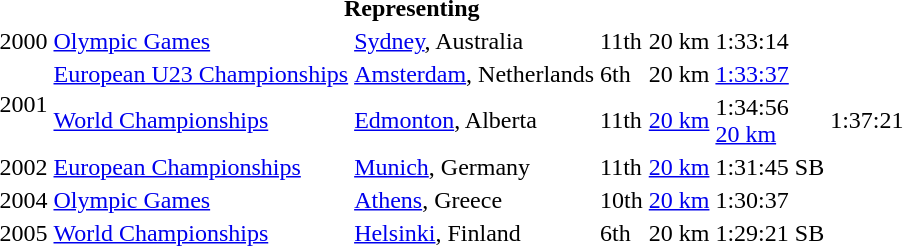<table>
<tr>
<th colspan="6">Representing </th>
</tr>
<tr>
<td>2000</td>
<td><a href='#'>Olympic Games</a></td>
<td><a href='#'>Sydney</a>, Australia</td>
<td>11th</td>
<td>20 km</td>
<td>1:33:14</td>
</tr>
<tr>
<td rowspan=2>2001</td>
<td><a href='#'>European U23 Championships</a></td>
<td><a href='#'>Amsterdam</a>, Netherlands</td>
<td>6th</td>
<td>20 km</td>
<td><a href='#'>1:33:37</a></td>
</tr>
<tr>
<td><a href='#'>World Championships</a></td>
<td><a href='#'>Edmonton</a>, Alberta</td>
<td>11th</td>
<td><a href='#'>20 km</a></td>
<td>1:34:56<br><a href='#'>20 km</a></td>
<td>1:37:21</td>
</tr>
<tr>
<td>2002</td>
<td><a href='#'>European Championships</a></td>
<td><a href='#'>Munich</a>, Germany</td>
<td>11th</td>
<td><a href='#'>20 km</a></td>
<td>1:31:45 SB</td>
</tr>
<tr>
<td>2004</td>
<td><a href='#'>Olympic Games</a></td>
<td><a href='#'>Athens</a>, Greece</td>
<td>10th</td>
<td><a href='#'>20 km</a></td>
<td>1:30:37</td>
</tr>
<tr>
<td>2005</td>
<td><a href='#'>World Championships</a></td>
<td><a href='#'>Helsinki</a>, Finland</td>
<td>6th</td>
<td>20 km</td>
<td>1:29:21 SB</td>
</tr>
</table>
